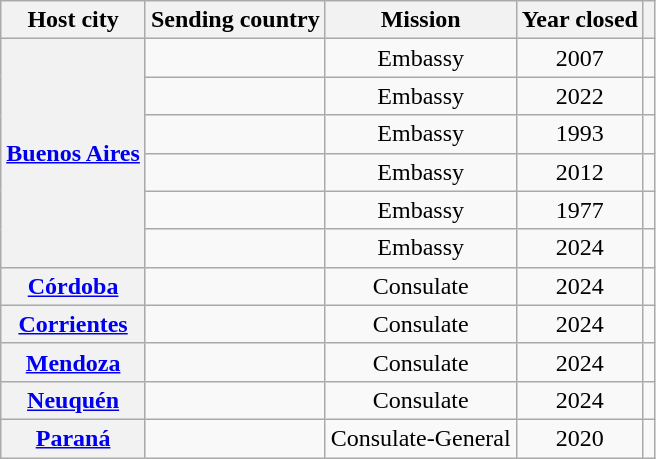<table class="wikitable plainrowheaders">
<tr>
<th scope="col">Host city</th>
<th scope="col">Sending country</th>
<th scope="col">Mission</th>
<th scope="col">Year closed</th>
<th scope="col"></th>
</tr>
<tr>
<th rowspan="6"><a href='#'>Buenos Aires</a></th>
<td></td>
<td style="text-align:center">Embassy</td>
<td style="text-align:center">2007</td>
<td style="text-align:center"></td>
</tr>
<tr>
<td></td>
<td style="text-align:center">Embassy</td>
<td style="text-align:center">2022</td>
<td style="text-align:center"></td>
</tr>
<tr>
<td></td>
<td style="text-align:center">Embassy</td>
<td style="text-align:center">1993</td>
<td style="text-align:center"></td>
</tr>
<tr>
<td></td>
<td style="text-align:center">Embassy</td>
<td style="text-align:center">2012</td>
<td style="text-align:center"></td>
</tr>
<tr>
<td></td>
<td style="text-align:center">Embassy</td>
<td style="text-align:center">1977</td>
<td style="text-align:center"></td>
</tr>
<tr>
<td></td>
<td style="text-align:center">Embassy</td>
<td style="text-align:center">2024</td>
<td style="text-align:center"></td>
</tr>
<tr>
<th><a href='#'>Córdoba</a></th>
<td></td>
<td style="text-align:center">Consulate</td>
<td style="text-align:center">2024</td>
<td style="text-align:center"></td>
</tr>
<tr>
<th><a href='#'>Corrientes</a></th>
<td></td>
<td style="text-align:center">Consulate</td>
<td style="text-align:center">2024</td>
<td style="text-align:center"></td>
</tr>
<tr>
<th><a href='#'>Mendoza</a></th>
<td></td>
<td style="text-align:center">Consulate</td>
<td style="text-align:center">2024</td>
<td style="text-align:center"></td>
</tr>
<tr>
<th><a href='#'>Neuquén</a></th>
<td></td>
<td style="text-align:center">Consulate</td>
<td style="text-align:center">2024</td>
<td style="text-align:center"></td>
</tr>
<tr>
<th><a href='#'>Paraná</a></th>
<td></td>
<td style="text-align:center">Consulate-General</td>
<td style="text-align:center">2020</td>
<td style="text-align:center"></td>
</tr>
</table>
